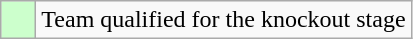<table class="wikitable">
<tr>
<td style="background: #ccffcc;">    </td>
<td>Team qualified for the knockout stage</td>
</tr>
</table>
